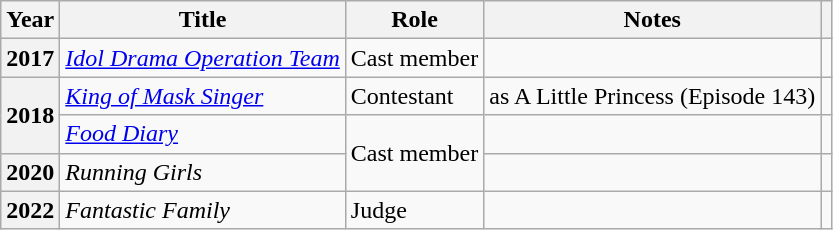<table class="wikitable plainrowheaders sortable">
<tr>
<th scope="col">Year</th>
<th scope="col">Title</th>
<th scope="col">Role</th>
<th scope="col">Notes</th>
<th scope="col" class="unsortable"></th>
</tr>
<tr>
<th scope="row">2017</th>
<td><em><a href='#'>Idol Drama Operation Team</a></em></td>
<td>Cast member</td>
<td></td>
<td style="text-align:center"></td>
</tr>
<tr>
<th scope="row" rowspan="2">2018</th>
<td><em><a href='#'>King of Mask Singer</a></em></td>
<td>Contestant</td>
<td>as A Little Princess (Episode 143)</td>
<td style="text-align:center"></td>
</tr>
<tr>
<td><em><a href='#'>Food Diary</a></em></td>
<td rowspan="2">Cast member</td>
<td></td>
<td style="text-align:center"></td>
</tr>
<tr>
<th scope="row">2020</th>
<td><em>Running Girls</em></td>
<td></td>
<td style="text-align:center"></td>
</tr>
<tr>
<th scope="row">2022</th>
<td><em>Fantastic Family</em></td>
<td>Judge</td>
<td></td>
<td></td>
</tr>
</table>
